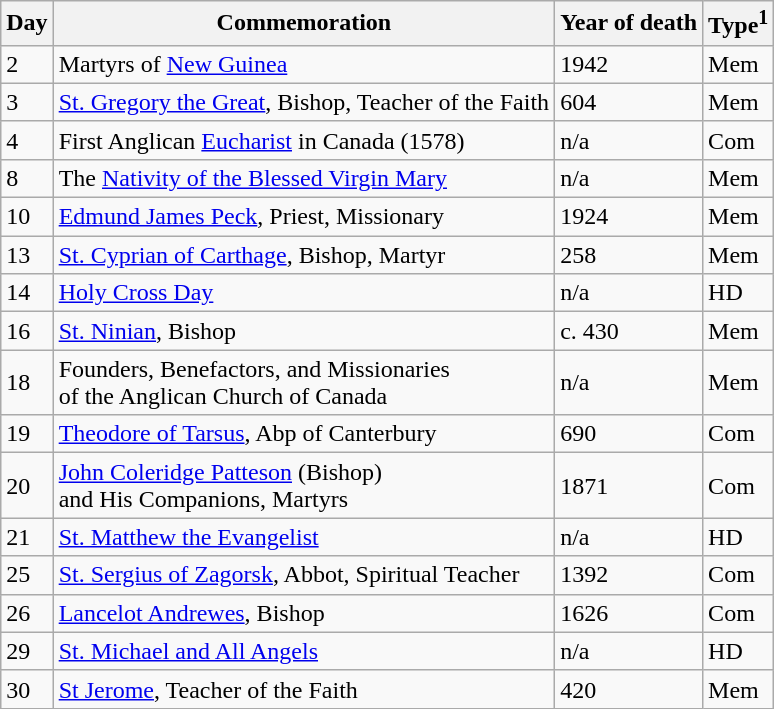<table class=wikitable>
<tr>
<th>Day</th>
<th>Commemoration</th>
<th>Year of death</th>
<th>Type<sup>1</sup></th>
</tr>
<tr>
<td>2</td>
<td>Martyrs of <a href='#'>New Guinea</a></td>
<td>1942</td>
<td>Mem</td>
</tr>
<tr>
<td>3</td>
<td><a href='#'>St. Gregory the Great</a>, Bishop, Teacher of the Faith</td>
<td>604</td>
<td>Mem</td>
</tr>
<tr>
<td>4</td>
<td>First Anglican <a href='#'>Eucharist</a> in Canada (1578)</td>
<td>n/a</td>
<td>Com</td>
</tr>
<tr>
<td>8</td>
<td>The <a href='#'>Nativity of the Blessed Virgin Mary</a></td>
<td>n/a</td>
<td>Mem</td>
</tr>
<tr>
<td>10</td>
<td><a href='#'>Edmund James Peck</a>, Priest, Missionary</td>
<td>1924</td>
<td>Mem</td>
</tr>
<tr>
<td>13</td>
<td><a href='#'>St. Cyprian of Carthage</a>, Bishop, Martyr</td>
<td>258</td>
<td>Mem</td>
</tr>
<tr>
<td>14</td>
<td><a href='#'>Holy Cross Day</a></td>
<td>n/a</td>
<td>HD</td>
</tr>
<tr>
<td>16</td>
<td><a href='#'>St. Ninian</a>, Bishop</td>
<td>c. 430</td>
<td>Mem</td>
</tr>
<tr>
<td>18</td>
<td>Founders, Benefactors, and Missionaries<br>of the Anglican Church of Canada</td>
<td>n/a</td>
<td>Mem</td>
</tr>
<tr>
<td>19</td>
<td><a href='#'>Theodore of Tarsus</a>, Abp of Canterbury</td>
<td>690</td>
<td>Com</td>
</tr>
<tr>
<td>20</td>
<td><a href='#'>John Coleridge Patteson</a> (Bishop)<br>and His Companions, Martyrs</td>
<td>1871</td>
<td>Com</td>
</tr>
<tr>
<td>21</td>
<td><a href='#'>St. Matthew the Evangelist</a></td>
<td>n/a</td>
<td>HD</td>
</tr>
<tr>
<td>25</td>
<td><a href='#'>St. Sergius of Zagorsk</a>, Abbot, Spiritual Teacher</td>
<td>1392</td>
<td>Com</td>
</tr>
<tr>
<td>26</td>
<td><a href='#'>Lancelot Andrewes</a>, Bishop</td>
<td>1626</td>
<td>Com</td>
</tr>
<tr>
<td>29</td>
<td><a href='#'>St. Michael and All Angels</a></td>
<td>n/a</td>
<td>HD</td>
</tr>
<tr>
<td>30</td>
<td><a href='#'>St Jerome</a>, Teacher of the Faith</td>
<td>420</td>
<td>Mem</td>
</tr>
</table>
